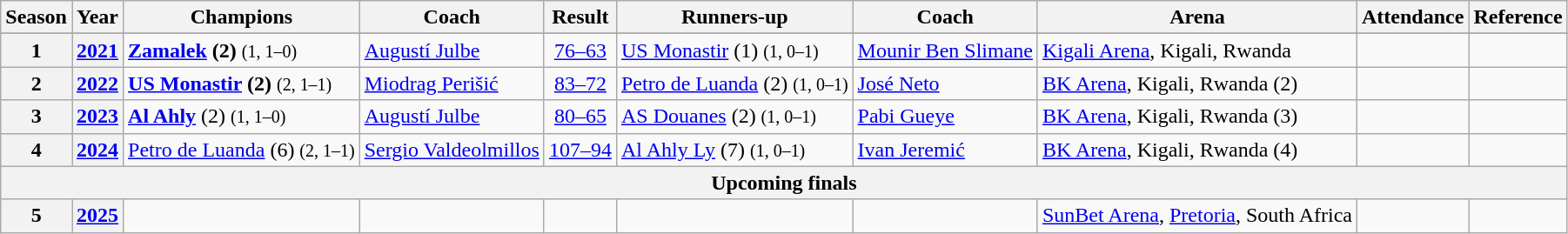<table class="wikitable sortable">
<tr>
<th>Season</th>
<th>Year</th>
<th>Champions</th>
<th>Coach</th>
<th class="unsortable">Result</th>
<th>Runners-up</th>
<th>Coach</th>
<th>Arena</th>
<th>Attendance</th>
<th class="unsortable">Reference</th>
</tr>
<tr bgcolor="#efefef">
</tr>
<tr>
<th>1</th>
<th scope="row" align=center><a href='#'>2021</a></th>
<td> <strong><a href='#'>Zamalek</a> (2)</strong> <small>(1, 1–0)</small></td>
<td><a href='#'>Augustí Julbe</a></td>
<td align=center><a href='#'>76–63</a></td>
<td> <a href='#'>US Monastir</a> (1) <small>(1, 0–1)</small></td>
<td><a href='#'>Mounir Ben Slimane</a></td>
<td><a href='#'>Kigali Arena</a>, Kigali, Rwanda</td>
<td align=center></td>
<td align=center></td>
</tr>
<tr>
<th>2</th>
<th scope="row" align=center><a href='#'>2022</a></th>
<td> <strong><a href='#'>US Monastir</a> (2)</strong> <small>(2, 1–1)</small></td>
<td><a href='#'>Miodrag Perišić</a></td>
<td align=center><a href='#'>83–72</a></td>
<td> <a href='#'>Petro de Luanda</a> (2) <small>(1, 0–1)</small></td>
<td><a href='#'>José Neto</a></td>
<td><a href='#'>BK Arena</a>, Kigali, Rwanda (2)</td>
<td align="center"></td>
<td align="center"></td>
</tr>
<tr>
<th>3</th>
<th scope="row" align=center><a href='#'>2023</a></th>
<td> <a href='#'><strong>Al Ahly</strong></a> (2) <small>(1, 1–0)</small></td>
<td><a href='#'>Augustí Julbe</a></td>
<td align="center"><a href='#'>80–65</a></td>
<td> <a href='#'>AS Douanes</a> (2) <small>(1, 0–1)</small></td>
<td><a href='#'>Pabi Gueye</a></td>
<td><a href='#'>BK Arena</a>, Kigali, Rwanda (3)</td>
<td align="center"></td>
<td align="center"></td>
</tr>
<tr>
<th>4</th>
<th><a href='#'>2024</a></th>
<td> <a href='#'>Petro de Luanda</a> (6) <small>(2, 1–1)</small></td>
<td><a href='#'>Sergio Valdeolmillos</a></td>
<td><a href='#'>107–94</a></td>
<td> <a href='#'>Al Ahly Ly</a> (7) <small>(1, 0–1)</small></td>
<td><a href='#'>Ivan Jeremić</a></td>
<td><a href='#'>BK Arena</a>, Kigali, Rwanda (4)</td>
<td align="center"></td>
<td align="center"></td>
</tr>
<tr>
<th colspan="10">Upcoming finals</th>
</tr>
<tr>
<th>5</th>
<th><a href='#'>2025</a></th>
<td></td>
<td></td>
<td></td>
<td></td>
<td></td>
<td><a href='#'>SunBet Arena</a>, <a href='#'>Pretoria</a>, South Africa</td>
<td></td>
<td></td>
</tr>
</table>
